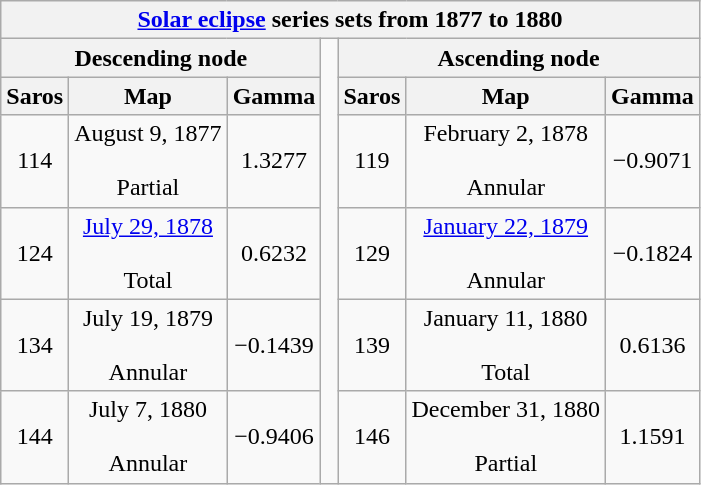<table class="wikitable mw-collapsible mw-collapsed">
<tr>
<th class="nowrap" colspan="7"><a href='#'>Solar eclipse</a> series sets from 1877 to 1880</th>
</tr>
<tr>
<th scope="col" colspan="3">Descending node</th>
<td rowspan="6"> </td>
<th scope="col" colspan="3">Ascending node</th>
</tr>
<tr style="text-align: center;">
<th scope="col">Saros</th>
<th scope="col">Map</th>
<th scope="col">Gamma</th>
<th scope="col">Saros</th>
<th scope="col">Map</th>
<th scope="col">Gamma</th>
</tr>
<tr style="text-align: center;">
<td>114</td>
<td>August 9, 1877<br><br>Partial</td>
<td>1.3277</td>
<td>119</td>
<td>February 2, 1878<br><br>Annular</td>
<td>−0.9071</td>
</tr>
<tr style="text-align: center;">
<td>124</td>
<td><a href='#'>July 29, 1878</a><br><br>Total</td>
<td>0.6232</td>
<td>129</td>
<td><a href='#'>January 22, 1879</a><br><br>Annular</td>
<td>−0.1824</td>
</tr>
<tr style="text-align: center;">
<td>134</td>
<td>July 19, 1879<br><br>Annular</td>
<td>−0.1439</td>
<td>139</td>
<td>January 11, 1880<br><br>Total</td>
<td>0.6136</td>
</tr>
<tr style="text-align: center;">
<td>144</td>
<td>July 7, 1880<br><br>Annular</td>
<td>−0.9406</td>
<td>146</td>
<td>December 31, 1880<br><br>Partial</td>
<td>1.1591</td>
</tr>
</table>
